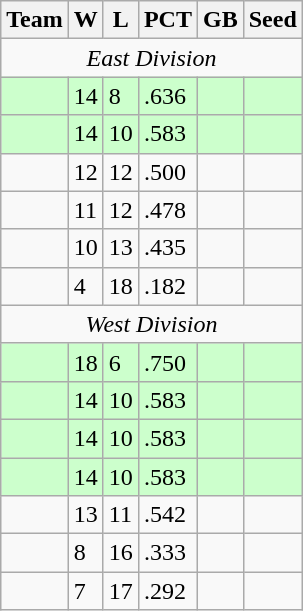<table class=wikitable>
<tr>
<th>Team</th>
<th>W</th>
<th>L</th>
<th>PCT</th>
<th>GB</th>
<th>Seed</th>
</tr>
<tr>
<td colspan=6 align=center><em>East Division</em></td>
</tr>
<tr bgcolor=#ccffcc>
<td></td>
<td>14</td>
<td>8</td>
<td>.636</td>
<td></td>
<td></td>
</tr>
<tr bgcolor=#ccffcc>
<td></td>
<td>14</td>
<td>10</td>
<td>.583</td>
<td></td>
<td></td>
</tr>
<tr>
<td></td>
<td>12</td>
<td>12</td>
<td>.500</td>
<td></td>
<td></td>
</tr>
<tr>
<td></td>
<td>11</td>
<td>12</td>
<td>.478</td>
<td></td>
<td></td>
</tr>
<tr>
<td></td>
<td>10</td>
<td>13</td>
<td>.435</td>
<td></td>
<td></td>
</tr>
<tr>
<td></td>
<td>4</td>
<td>18</td>
<td>.182</td>
<td></td>
<td></td>
</tr>
<tr>
<td colspan=6 align=center><em>West Division</em></td>
</tr>
<tr bgcolor=#ccffcc>
<td></td>
<td>18</td>
<td>6</td>
<td>.750</td>
<td></td>
<td></td>
</tr>
<tr bgcolor=#ccffcc>
<td></td>
<td>14</td>
<td>10</td>
<td>.583</td>
<td></td>
<td></td>
</tr>
<tr bgcolor=#ccffcc>
<td></td>
<td>14</td>
<td>10</td>
<td>.583</td>
<td></td>
<td></td>
</tr>
<tr bgcolor=#ccffcc>
<td></td>
<td>14</td>
<td>10</td>
<td>.583</td>
<td></td>
<td></td>
</tr>
<tr>
<td></td>
<td>13</td>
<td>11</td>
<td>.542</td>
<td></td>
<td></td>
</tr>
<tr>
<td></td>
<td>8</td>
<td>16</td>
<td>.333</td>
<td></td>
<td></td>
</tr>
<tr>
<td></td>
<td>7</td>
<td>17</td>
<td>.292</td>
<td></td>
<td></td>
</tr>
</table>
